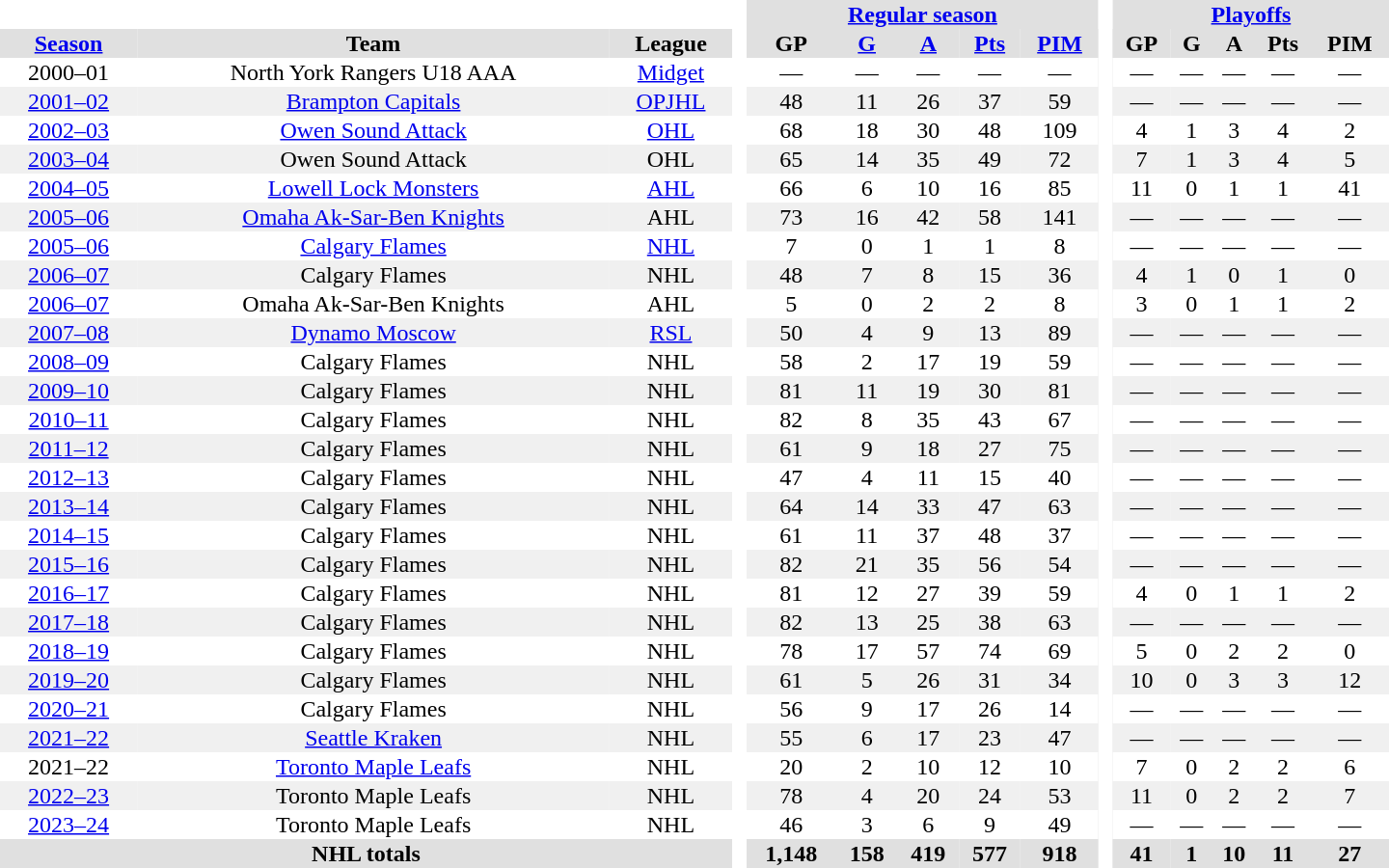<table border="0" cellpadding="1" cellspacing="0" style="text-align:center; width:60em">
<tr bgcolor="#e0e0e0">
<th colspan="3" bgcolor="#ffffff"> </th>
<th rowspan="99" bgcolor="#ffffff"> </th>
<th colspan="5"><a href='#'>Regular season</a></th>
<th rowspan="99" bgcolor="#ffffff"> </th>
<th colspan="5"><a href='#'>Playoffs</a></th>
</tr>
<tr bgcolor="#e0e0e0">
<th><a href='#'>Season</a></th>
<th>Team</th>
<th>League</th>
<th>GP</th>
<th><a href='#'>G</a></th>
<th><a href='#'>A</a></th>
<th><a href='#'>Pts</a></th>
<th><a href='#'>PIM</a></th>
<th>GP</th>
<th>G</th>
<th>A</th>
<th>Pts</th>
<th>PIM</th>
</tr>
<tr>
<td>2000–01</td>
<td>North York Rangers U18 AAA</td>
<td><a href='#'>Midget</a></td>
<td>—</td>
<td>—</td>
<td>—</td>
<td>—</td>
<td>—</td>
<td>—</td>
<td>—</td>
<td>—</td>
<td>—</td>
<td>—</td>
</tr>
<tr bgcolor="#f0f0f0">
<td><a href='#'>2001–02</a></td>
<td><a href='#'>Brampton Capitals</a></td>
<td><a href='#'>OPJHL</a></td>
<td>48</td>
<td>11</td>
<td>26</td>
<td>37</td>
<td>59</td>
<td>—</td>
<td>—</td>
<td>—</td>
<td>—</td>
<td>—</td>
</tr>
<tr>
<td><a href='#'>2002–03</a></td>
<td><a href='#'>Owen Sound Attack</a></td>
<td><a href='#'>OHL</a></td>
<td>68</td>
<td>18</td>
<td>30</td>
<td>48</td>
<td>109</td>
<td>4</td>
<td>1</td>
<td>3</td>
<td>4</td>
<td>2</td>
</tr>
<tr bgcolor="#f0f0f0">
<td><a href='#'>2003–04</a></td>
<td>Owen Sound Attack</td>
<td>OHL</td>
<td>65</td>
<td>14</td>
<td>35</td>
<td>49</td>
<td>72</td>
<td>7</td>
<td>1</td>
<td>3</td>
<td>4</td>
<td>5</td>
</tr>
<tr>
<td><a href='#'>2004–05</a></td>
<td><a href='#'>Lowell Lock Monsters</a></td>
<td><a href='#'>AHL</a></td>
<td>66</td>
<td>6</td>
<td>10</td>
<td>16</td>
<td>85</td>
<td>11</td>
<td>0</td>
<td>1</td>
<td>1</td>
<td>41</td>
</tr>
<tr bgcolor="#f0f0f0">
<td><a href='#'>2005–06</a></td>
<td><a href='#'>Omaha Ak-Sar-Ben Knights</a></td>
<td>AHL</td>
<td>73</td>
<td>16</td>
<td>42</td>
<td>58</td>
<td>141</td>
<td>—</td>
<td>—</td>
<td>—</td>
<td>—</td>
<td>—</td>
</tr>
<tr>
<td><a href='#'>2005–06</a></td>
<td><a href='#'>Calgary Flames</a></td>
<td><a href='#'>NHL</a></td>
<td>7</td>
<td>0</td>
<td>1</td>
<td>1</td>
<td>8</td>
<td>—</td>
<td>—</td>
<td>—</td>
<td>—</td>
<td>—</td>
</tr>
<tr bgcolor="#f0f0f0">
<td><a href='#'>2006–07</a></td>
<td>Calgary Flames</td>
<td>NHL</td>
<td>48</td>
<td>7</td>
<td>8</td>
<td>15</td>
<td>36</td>
<td>4</td>
<td>1</td>
<td>0</td>
<td>1</td>
<td>0</td>
</tr>
<tr>
<td><a href='#'>2006–07</a></td>
<td>Omaha Ak-Sar-Ben Knights</td>
<td>AHL</td>
<td>5</td>
<td>0</td>
<td>2</td>
<td>2</td>
<td>8</td>
<td>3</td>
<td>0</td>
<td>1</td>
<td>1</td>
<td>2</td>
</tr>
<tr bgcolor="#f0f0f0">
<td><a href='#'>2007–08</a></td>
<td><a href='#'>Dynamo Moscow</a></td>
<td><a href='#'>RSL</a></td>
<td>50</td>
<td>4</td>
<td>9</td>
<td>13</td>
<td>89</td>
<td>—</td>
<td>—</td>
<td>—</td>
<td>—</td>
<td>—</td>
</tr>
<tr>
<td><a href='#'>2008–09</a></td>
<td>Calgary Flames</td>
<td>NHL</td>
<td>58</td>
<td>2</td>
<td>17</td>
<td>19</td>
<td>59</td>
<td>—</td>
<td>—</td>
<td>—</td>
<td>—</td>
<td>—</td>
</tr>
<tr bgcolor="#f0f0f0">
<td><a href='#'>2009–10</a></td>
<td>Calgary Flames</td>
<td>NHL</td>
<td>81</td>
<td>11</td>
<td>19</td>
<td>30</td>
<td>81</td>
<td>—</td>
<td>—</td>
<td>—</td>
<td>—</td>
<td>—</td>
</tr>
<tr>
<td><a href='#'>2010–11</a></td>
<td>Calgary Flames</td>
<td>NHL</td>
<td>82</td>
<td>8</td>
<td>35</td>
<td>43</td>
<td>67</td>
<td>—</td>
<td>—</td>
<td>—</td>
<td>—</td>
<td>—</td>
</tr>
<tr bgcolor="#f0f0f0">
<td><a href='#'>2011–12</a></td>
<td>Calgary Flames</td>
<td>NHL</td>
<td>61</td>
<td>9</td>
<td>18</td>
<td>27</td>
<td>75</td>
<td>—</td>
<td>—</td>
<td>—</td>
<td>—</td>
<td>—</td>
</tr>
<tr>
<td><a href='#'>2012–13</a></td>
<td>Calgary Flames</td>
<td>NHL</td>
<td>47</td>
<td>4</td>
<td>11</td>
<td>15</td>
<td>40</td>
<td>—</td>
<td>—</td>
<td>—</td>
<td>—</td>
<td>—</td>
</tr>
<tr bgcolor="#f0f0f0">
<td><a href='#'>2013–14</a></td>
<td>Calgary Flames</td>
<td>NHL</td>
<td>64</td>
<td>14</td>
<td>33</td>
<td>47</td>
<td>63</td>
<td>—</td>
<td>—</td>
<td>—</td>
<td>—</td>
<td>—</td>
</tr>
<tr>
<td><a href='#'>2014–15</a></td>
<td>Calgary Flames</td>
<td>NHL</td>
<td>61</td>
<td>11</td>
<td>37</td>
<td>48</td>
<td>37</td>
<td>—</td>
<td>—</td>
<td>—</td>
<td>—</td>
<td>—</td>
</tr>
<tr bgcolor="#f0f0f0">
<td><a href='#'>2015–16</a></td>
<td>Calgary Flames</td>
<td>NHL</td>
<td>82</td>
<td>21</td>
<td>35</td>
<td>56</td>
<td>54</td>
<td>—</td>
<td>—</td>
<td>—</td>
<td>—</td>
<td>—</td>
</tr>
<tr>
<td><a href='#'>2016–17</a></td>
<td>Calgary Flames</td>
<td>NHL</td>
<td>81</td>
<td>12</td>
<td>27</td>
<td>39</td>
<td>59</td>
<td>4</td>
<td>0</td>
<td>1</td>
<td>1</td>
<td>2</td>
</tr>
<tr bgcolor="#f0f0f0">
<td><a href='#'>2017–18</a></td>
<td>Calgary Flames</td>
<td>NHL</td>
<td>82</td>
<td>13</td>
<td>25</td>
<td>38</td>
<td>63</td>
<td>—</td>
<td>—</td>
<td>—</td>
<td>—</td>
<td>—</td>
</tr>
<tr>
<td><a href='#'>2018–19</a></td>
<td>Calgary Flames</td>
<td>NHL</td>
<td>78</td>
<td>17</td>
<td>57</td>
<td>74</td>
<td>69</td>
<td>5</td>
<td>0</td>
<td>2</td>
<td>2</td>
<td>0</td>
</tr>
<tr bgcolor="#f0f0f0">
<td><a href='#'>2019–20</a></td>
<td>Calgary Flames</td>
<td>NHL</td>
<td>61</td>
<td>5</td>
<td>26</td>
<td>31</td>
<td>34</td>
<td>10</td>
<td>0</td>
<td>3</td>
<td>3</td>
<td>12</td>
</tr>
<tr>
<td><a href='#'>2020–21</a></td>
<td>Calgary Flames</td>
<td>NHL</td>
<td>56</td>
<td>9</td>
<td>17</td>
<td>26</td>
<td>14</td>
<td>—</td>
<td>—</td>
<td>—</td>
<td>—</td>
<td>—</td>
</tr>
<tr bgcolor="#f0f0f0">
<td><a href='#'>2021–22</a></td>
<td><a href='#'>Seattle Kraken</a></td>
<td>NHL</td>
<td>55</td>
<td>6</td>
<td>17</td>
<td>23</td>
<td>47</td>
<td>—</td>
<td>—</td>
<td>—</td>
<td>—</td>
<td>—</td>
</tr>
<tr>
<td>2021–22</td>
<td><a href='#'>Toronto Maple Leafs</a></td>
<td>NHL</td>
<td>20</td>
<td>2</td>
<td>10</td>
<td>12</td>
<td>10</td>
<td>7</td>
<td>0</td>
<td>2</td>
<td>2</td>
<td>6</td>
</tr>
<tr bgcolor="#f0f0f0">
<td><a href='#'>2022–23</a></td>
<td>Toronto Maple Leafs</td>
<td>NHL</td>
<td>78</td>
<td>4</td>
<td>20</td>
<td>24</td>
<td>53</td>
<td>11</td>
<td>0</td>
<td>2</td>
<td>2</td>
<td>7</td>
</tr>
<tr>
<td><a href='#'>2023–24</a></td>
<td>Toronto Maple Leafs</td>
<td>NHL</td>
<td>46</td>
<td>3</td>
<td>6</td>
<td>9</td>
<td>49</td>
<td>—</td>
<td>—</td>
<td>—</td>
<td>—</td>
<td>—</td>
</tr>
<tr bgcolor="#e0e0e0">
<th colspan="3">NHL totals</th>
<th>1,148</th>
<th>158</th>
<th>419</th>
<th>577</th>
<th>918</th>
<th>41</th>
<th>1</th>
<th>10</th>
<th>11</th>
<th>27</th>
</tr>
</table>
